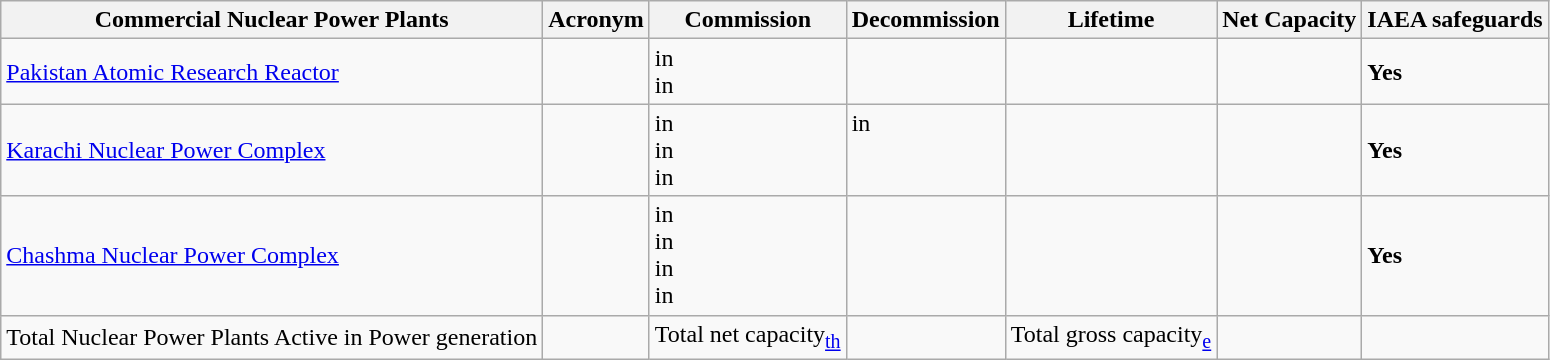<table class="wikitable sortable">
<tr>
<th>Commercial Nuclear Power Plants</th>
<th>Acronym</th>
<th>Commission</th>
<th>Decommission</th>
<th>Lifetime</th>
<th>Net Capacity</th>
<th>IAEA safeguards</th>
</tr>
<tr>
<td><a href='#'>Pakistan Atomic Research Reactor</a></td>
<td></td>
<td> in <br> in </td>
<td></td>
<td></td>
<td><br></td>
<td><strong>Yes</strong></td>
</tr>
<tr>
<td><a href='#'>Karachi Nuclear Power Complex</a></td>
<td></td>
<td> in <br> in <br> in </td>
<td> in <br><br><br></td>
<td><br><br><br></td>
<td><br><br></td>
<td><strong>Yes</strong></td>
</tr>
<tr>
<td><a href='#'>Chashma Nuclear Power Complex</a></td>
<td></td>
<td> in <br> in <br> in <br> in </td>
<td></td>
<td><br><br><br></td>
<td><br><br><br></td>
<td><strong>Yes</strong></td>
</tr>
<tr>
<td>Total Nuclear Power Plants Active in Power generation</td>
<td></td>
<td>Total net capacity<sub><a href='#'>th</a></sub></td>
<td></td>
<td>Total gross capacity<sub><a href='#'>e</a></sub></td>
<td></td>
<td></td>
</tr>
</table>
